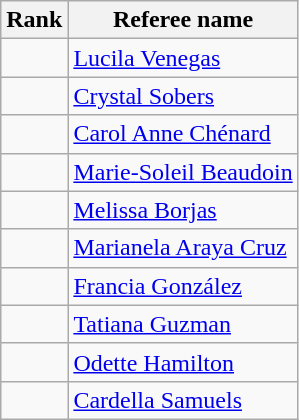<table class="wikitable">
<tr>
<th>Rank</th>
<th>Referee name</th>
</tr>
<tr>
<td></td>
<td> <a href='#'>Lucila Venegas</a></td>
</tr>
<tr>
<td></td>
<td> <a href='#'>Crystal Sobers</a></td>
</tr>
<tr>
<td></td>
<td> <a href='#'>Carol Anne Chénard</a></td>
</tr>
<tr>
<td></td>
<td> <a href='#'>Marie-Soleil Beaudoin</a></td>
</tr>
<tr>
<td></td>
<td> <a href='#'>Melissa Borjas</a></td>
</tr>
<tr>
<td></td>
<td> <a href='#'>Marianela Araya Cruz</a></td>
</tr>
<tr>
<td></td>
<td> <a href='#'>Francia González</a></td>
</tr>
<tr>
<td></td>
<td> <a href='#'>Tatiana Guzman</a></td>
</tr>
<tr>
<td></td>
<td> <a href='#'>Odette Hamilton</a></td>
</tr>
<tr>
<td></td>
<td> <a href='#'>Cardella Samuels</a></td>
</tr>
</table>
